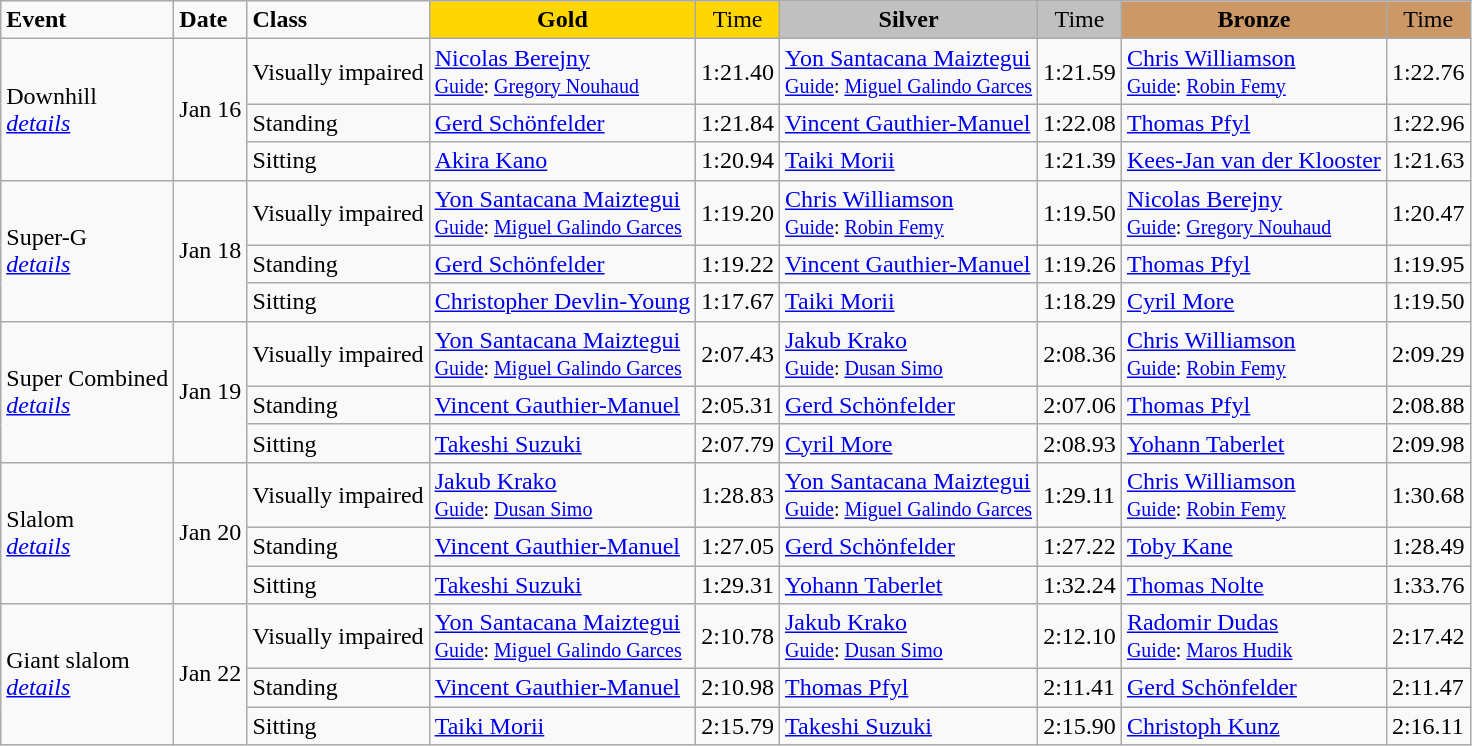<table class="wikitable">
<tr>
<td><strong>Event</strong></td>
<td><strong>Date</strong></td>
<td><strong>Class</strong></td>
<td style="text-align:center;background-color:gold;"><strong>Gold</strong></td>
<td style="text-align:center;background-color:gold;">Time</td>
<td style="text-align:center;background-color:silver;"><strong>Silver</strong></td>
<td style="text-align:center;background-color:silver;">Time</td>
<td style="text-align:center;background-color:#CC9966;"><strong>Bronze</strong></td>
<td style="text-align:center;background-color:#CC9966;">Time</td>
</tr>
<tr>
<td rowspan="3">Downhill<br><a href='#'><em>details</em></a></td>
<td rowspan="3">Jan 16</td>
<td>Visually impaired</td>
<td><a href='#'>Nicolas Berejny</a><br><small><a href='#'>Guide</a>: <a href='#'>Gregory Nouhaud</a></small><br><small></small></td>
<td>1:21.40</td>
<td><a href='#'>Yon Santacana Maiztegui</a><br><small><a href='#'>Guide</a>: <a href='#'>Miguel Galindo Garces</a></small><br><small></small></td>
<td>1:21.59</td>
<td><a href='#'>Chris Williamson</a><br><small><a href='#'>Guide</a>: <a href='#'>Robin Femy</a></small><br><small></small></td>
<td>1:22.76</td>
</tr>
<tr>
<td>Standing</td>
<td><a href='#'>Gerd Schönfelder</a><br><small></small></td>
<td>1:21.84</td>
<td><a href='#'>Vincent Gauthier-Manuel</a><br><small></small></td>
<td>1:22.08</td>
<td><a href='#'>Thomas Pfyl</a><br><small></small></td>
<td>1:22.96</td>
</tr>
<tr>
<td>Sitting</td>
<td><a href='#'>Akira Kano</a><br><small></small></td>
<td>1:20.94</td>
<td><a href='#'>Taiki Morii</a><br><small></small></td>
<td>1:21.39</td>
<td><a href='#'>Kees-Jan van der Klooster</a><br><small></small></td>
<td>1:21.63</td>
</tr>
<tr>
<td rowspan="3">Super-G<br><a href='#'><em>details</em></a></td>
<td rowspan="3">Jan 18</td>
<td>Visually impaired</td>
<td><a href='#'>Yon Santacana Maiztegui</a><br><small><a href='#'>Guide</a>: <a href='#'>Miguel Galindo Garces</a></small><br><small></small></td>
<td>1:19.20</td>
<td><a href='#'>Chris Williamson</a><br><small><a href='#'>Guide</a>: <a href='#'>Robin Femy</a></small><br><small></small></td>
<td>1:19.50</td>
<td><a href='#'>Nicolas Berejny</a><br><small><a href='#'>Guide</a>: <a href='#'>Gregory Nouhaud</a></small><br><small></small></td>
<td>1:20.47</td>
</tr>
<tr>
<td>Standing</td>
<td><a href='#'>Gerd Schönfelder</a><br><small></small></td>
<td>1:19.22</td>
<td><a href='#'>Vincent Gauthier-Manuel</a><br><small></small></td>
<td>1:19.26</td>
<td><a href='#'>Thomas Pfyl</a><br><small></small></td>
<td>1:19.95</td>
</tr>
<tr>
<td>Sitting</td>
<td><a href='#'>Christopher Devlin-Young</a><br><small></small></td>
<td>1:17.67</td>
<td><a href='#'>Taiki Morii</a><br><small></small></td>
<td>1:18.29</td>
<td><a href='#'>Cyril More</a><br><small></small></td>
<td>1:19.50</td>
</tr>
<tr>
<td rowspan="3">Super Combined<br><a href='#'><em>details</em></a></td>
<td rowspan="3">Jan 19</td>
<td>Visually impaired</td>
<td><a href='#'>Yon Santacana Maiztegui</a><br><small><a href='#'>Guide</a>: <a href='#'>Miguel Galindo Garces</a></small><br><small></small></td>
<td>2:07.43</td>
<td><a href='#'>Jakub Krako</a><br><small><a href='#'>Guide</a>: <a href='#'>Dusan Simo</a></small><br><small></small></td>
<td>2:08.36</td>
<td><a href='#'>Chris Williamson</a><br><small><a href='#'>Guide</a>: <a href='#'>Robin Femy</a></small><br><small></small></td>
<td>2:09.29</td>
</tr>
<tr>
<td>Standing</td>
<td><a href='#'>Vincent Gauthier-Manuel</a><br><small></small></td>
<td>2:05.31</td>
<td><a href='#'>Gerd Schönfelder</a><br><small></small></td>
<td>2:07.06</td>
<td><a href='#'>Thomas Pfyl</a><br><small></small></td>
<td>2:08.88</td>
</tr>
<tr>
<td>Sitting</td>
<td><a href='#'>Takeshi Suzuki</a><br><small></small></td>
<td>2:07.79</td>
<td><a href='#'>Cyril More</a><br><small></small></td>
<td>2:08.93</td>
<td><a href='#'>Yohann Taberlet</a><br><small></small></td>
<td>2:09.98</td>
</tr>
<tr>
<td rowspan="3">Slalom<br><a href='#'><em>details</em></a></td>
<td rowspan="3">Jan 20</td>
<td>Visually impaired</td>
<td><a href='#'>Jakub Krako</a><br><small><a href='#'>Guide</a>: <a href='#'>Dusan Simo</a></small><br><small></small></td>
<td>1:28.83</td>
<td><a href='#'>Yon Santacana Maiztegui</a><br><small><a href='#'>Guide</a>: <a href='#'>Miguel Galindo Garces</a></small><br><small></small></td>
<td>1:29.11</td>
<td><a href='#'>Chris Williamson</a><br><small><a href='#'>Guide</a>: <a href='#'>Robin Femy</a></small><br><small></small></td>
<td>1:30.68</td>
</tr>
<tr>
<td>Standing</td>
<td><a href='#'>Vincent Gauthier-Manuel</a><br><small></small></td>
<td>1:27.05</td>
<td><a href='#'>Gerd Schönfelder</a><br><small></small></td>
<td>1:27.22</td>
<td><a href='#'>Toby Kane</a><br><small></small></td>
<td>1:28.49</td>
</tr>
<tr>
<td>Sitting</td>
<td><a href='#'>Takeshi Suzuki</a><br><small></small></td>
<td>1:29.31</td>
<td><a href='#'>Yohann Taberlet</a><br><small></small></td>
<td>1:32.24</td>
<td><a href='#'>Thomas Nolte</a><br><small></small></td>
<td>1:33.76</td>
</tr>
<tr>
<td rowspan="3">Giant slalom<br><a href='#'><em>details</em></a></td>
<td rowspan="3">Jan 22</td>
<td>Visually impaired</td>
<td><a href='#'>Yon Santacana Maiztegui</a><br><small><a href='#'>Guide</a>: <a href='#'>Miguel Galindo Garces</a></small><br><small></small></td>
<td>2:10.78</td>
<td><a href='#'>Jakub Krako</a><br><small><a href='#'>Guide</a>: <a href='#'>Dusan Simo</a></small><br><small></small></td>
<td>2:12.10</td>
<td><a href='#'>Radomir Dudas</a><br><small><a href='#'>Guide</a>: <a href='#'>Maros Hudik</a></small><br><small></small></td>
<td>2:17.42</td>
</tr>
<tr>
<td>Standing</td>
<td><a href='#'>Vincent Gauthier-Manuel</a><br><small></small></td>
<td>2:10.98</td>
<td><a href='#'>Thomas Pfyl</a><br><small></small></td>
<td>2:11.41</td>
<td><a href='#'>Gerd Schönfelder</a><br><small></small></td>
<td>2:11.47</td>
</tr>
<tr>
<td>Sitting</td>
<td><a href='#'>Taiki Morii</a><br><small></small></td>
<td>2:15.79</td>
<td><a href='#'>Takeshi Suzuki</a><br><small></small></td>
<td>2:15.90</td>
<td><a href='#'>Christoph Kunz</a><br><small></small></td>
<td>2:16.11</td>
</tr>
</table>
